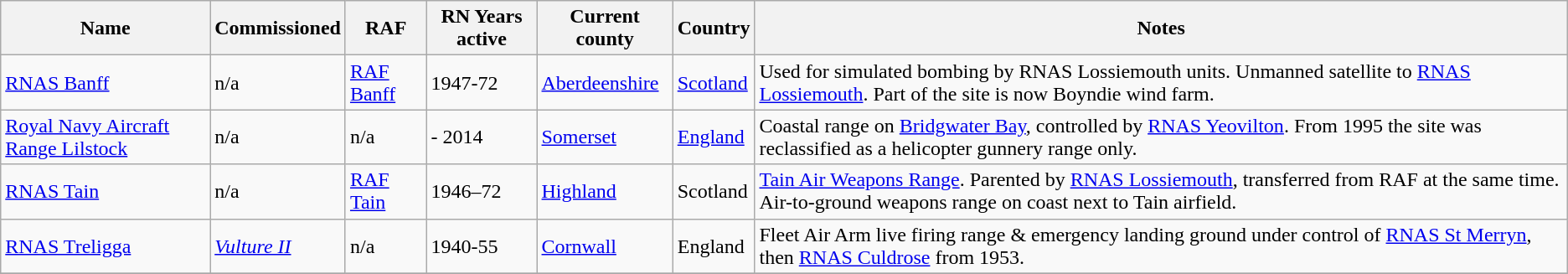<table class="wikitable">
<tr>
<th>Name</th>
<th>Commissioned</th>
<th>RAF</th>
<th>RN Years active</th>
<th>Current county</th>
<th>Country</th>
<th>Notes</th>
</tr>
<tr>
<td><a href='#'>RNAS Banff</a></td>
<td>n/a</td>
<td><a href='#'>RAF Banff</a></td>
<td>1947-72</td>
<td><a href='#'>Aberdeenshire</a></td>
<td><a href='#'>Scotland</a></td>
<td>Used for simulated bombing by RNAS Lossiemouth units. Unmanned satellite to <a href='#'>RNAS Lossiemouth</a>. Part of the site is now Boyndie wind farm.</td>
</tr>
<tr>
<td><a href='#'>Royal Navy Aircraft Range Lilstock</a></td>
<td>n/a</td>
<td>n/a</td>
<td>- 2014</td>
<td><a href='#'>Somerset</a></td>
<td><a href='#'>England</a></td>
<td>Coastal range on <a href='#'>Bridgwater Bay</a>, controlled by <a href='#'>RNAS Yeovilton</a>. From 1995 the site was reclassified as a helicopter gunnery range only.</td>
</tr>
<tr>
<td><a href='#'>RNAS Tain</a></td>
<td>n/a</td>
<td><a href='#'>RAF Tain</a></td>
<td>1946–72</td>
<td><a href='#'>Highland</a></td>
<td>Scotland</td>
<td><a href='#'>Tain Air Weapons Range</a>. Parented by <a href='#'>RNAS Lossiemouth</a>, transferred from RAF at the same time. Air-to-ground weapons range on coast next to Tain airfield.</td>
</tr>
<tr>
<td><a href='#'>RNAS Treligga</a></td>
<td><em><a href='#'>Vulture II</a></em></td>
<td>n/a</td>
<td>1940-55</td>
<td><a href='#'>Cornwall</a></td>
<td>England</td>
<td>Fleet Air Arm live firing range & emergency landing ground under control of <a href='#'>RNAS St Merryn</a>, then <a href='#'>RNAS Culdrose</a> from 1953.</td>
</tr>
<tr>
</tr>
</table>
